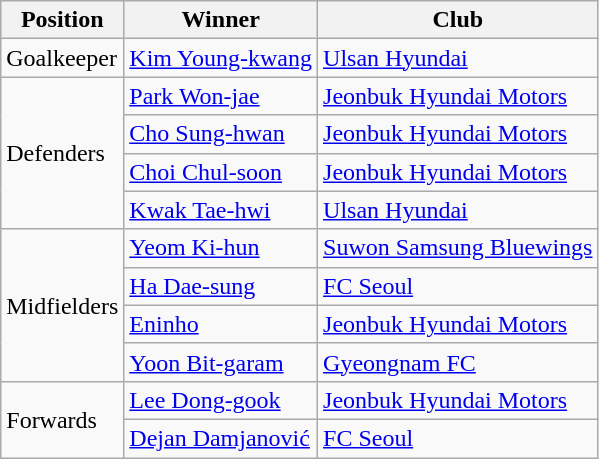<table class="wikitable">
<tr>
<th>Position</th>
<th>Winner</th>
<th>Club</th>
</tr>
<tr>
<td>Goalkeeper</td>
<td> <a href='#'>Kim Young-kwang</a></td>
<td><a href='#'>Ulsan Hyundai</a></td>
</tr>
<tr>
<td rowspan="4">Defenders</td>
<td> <a href='#'>Park Won-jae</a></td>
<td><a href='#'>Jeonbuk Hyundai Motors</a></td>
</tr>
<tr>
<td> <a href='#'>Cho Sung-hwan</a></td>
<td><a href='#'>Jeonbuk Hyundai Motors</a></td>
</tr>
<tr>
<td> <a href='#'>Choi Chul-soon</a></td>
<td><a href='#'>Jeonbuk Hyundai Motors</a></td>
</tr>
<tr>
<td> <a href='#'>Kwak Tae-hwi</a></td>
<td><a href='#'>Ulsan Hyundai</a></td>
</tr>
<tr>
<td rowspan="4">Midfielders</td>
<td> <a href='#'>Yeom Ki-hun</a></td>
<td><a href='#'>Suwon Samsung Bluewings</a></td>
</tr>
<tr>
<td> <a href='#'>Ha Dae-sung</a></td>
<td><a href='#'>FC Seoul</a></td>
</tr>
<tr>
<td> <a href='#'>Eninho</a></td>
<td><a href='#'>Jeonbuk Hyundai Motors</a></td>
</tr>
<tr>
<td> <a href='#'>Yoon Bit-garam</a></td>
<td><a href='#'>Gyeongnam FC</a></td>
</tr>
<tr>
<td rowspan="2">Forwards</td>
<td> <a href='#'>Lee Dong-gook</a></td>
<td><a href='#'>Jeonbuk Hyundai Motors</a></td>
</tr>
<tr>
<td> <a href='#'>Dejan Damjanović</a></td>
<td><a href='#'>FC Seoul</a></td>
</tr>
</table>
